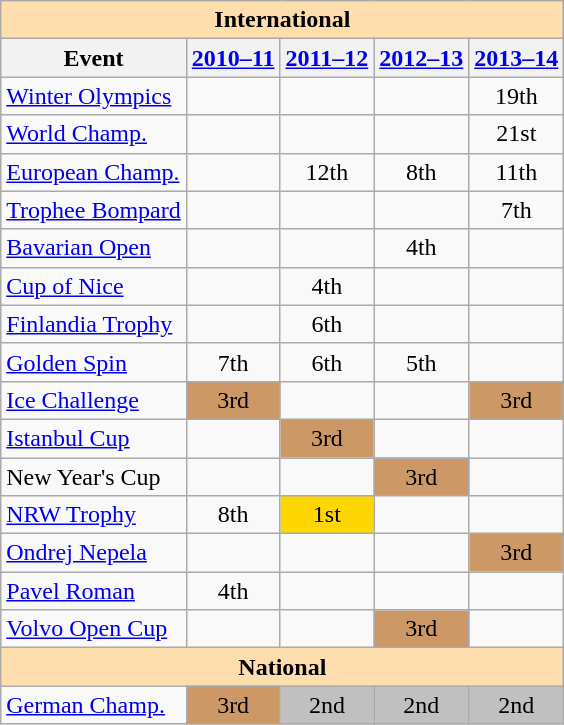<table class="wikitable" style="text-align:center">
<tr>
<th style="background-color: #ffdead; " colspan=5 align=center>International</th>
</tr>
<tr>
<th>Event</th>
<th><a href='#'>2010–11</a></th>
<th><a href='#'>2011–12</a></th>
<th><a href='#'>2012–13</a></th>
<th><a href='#'>2013–14</a></th>
</tr>
<tr>
<td align=left><a href='#'>Winter Olympics</a></td>
<td></td>
<td></td>
<td></td>
<td>19th</td>
</tr>
<tr>
<td align=left><a href='#'>World Champ.</a></td>
<td></td>
<td></td>
<td></td>
<td>21st</td>
</tr>
<tr>
<td align=left><a href='#'>European Champ.</a></td>
<td></td>
<td>12th</td>
<td>8th</td>
<td>11th</td>
</tr>
<tr>
<td align=left> <a href='#'>Trophee Bompard</a></td>
<td></td>
<td></td>
<td></td>
<td>7th</td>
</tr>
<tr>
<td align=left><a href='#'>Bavarian Open</a></td>
<td></td>
<td></td>
<td>4th</td>
<td></td>
</tr>
<tr>
<td align=left><a href='#'>Cup of Nice</a></td>
<td></td>
<td>4th</td>
<td></td>
<td></td>
</tr>
<tr>
<td align=left><a href='#'>Finlandia Trophy</a></td>
<td></td>
<td>6th</td>
<td></td>
<td></td>
</tr>
<tr>
<td align=left><a href='#'>Golden Spin</a></td>
<td>7th</td>
<td>6th</td>
<td>5th</td>
<td></td>
</tr>
<tr>
<td align=left><a href='#'>Ice Challenge</a></td>
<td bgcolor=cc9966>3rd</td>
<td></td>
<td></td>
<td bgcolor=cc9966>3rd</td>
</tr>
<tr>
<td align=left><a href='#'>Istanbul Cup</a></td>
<td></td>
<td bgcolor=cc9966>3rd</td>
<td></td>
<td></td>
</tr>
<tr>
<td align=left>New Year's Cup</td>
<td></td>
<td></td>
<td bgcolor=cc9966>3rd</td>
<td></td>
</tr>
<tr>
<td align=left><a href='#'>NRW Trophy</a></td>
<td>8th</td>
<td bgcolor=gold>1st</td>
<td></td>
<td></td>
</tr>
<tr>
<td align=left><a href='#'>Ondrej Nepela</a></td>
<td></td>
<td></td>
<td></td>
<td bgcolor=cc9966>3rd</td>
</tr>
<tr>
<td align=left><a href='#'>Pavel Roman</a></td>
<td>4th</td>
<td></td>
<td></td>
<td></td>
</tr>
<tr>
<td align=left><a href='#'>Volvo Open Cup</a></td>
<td></td>
<td></td>
<td bgcolor=cc9966>3rd</td>
<td></td>
</tr>
<tr>
<th style="background-color: #ffdead; " colspan=5 align=center>National</th>
</tr>
<tr>
<td align=left><a href='#'>German Champ.</a></td>
<td bgcolor=cc9966>3rd</td>
<td bgcolor=silver>2nd</td>
<td bgcolor=silver>2nd</td>
<td bgcolor=silver>2nd</td>
</tr>
</table>
